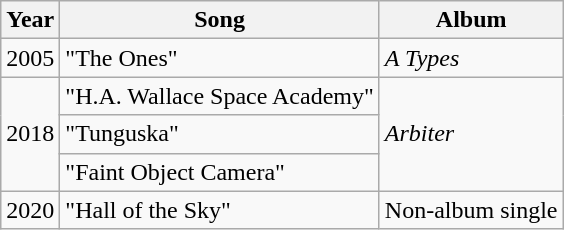<table class="wikitable">
<tr>
<th>Year</th>
<th>Song</th>
<th>Album</th>
</tr>
<tr>
<td>2005</td>
<td>"The Ones"</td>
<td><em>A Types</em></td>
</tr>
<tr>
<td rowspan="3">2018</td>
<td>"H.A. Wallace Space Academy"</td>
<td rowspan="3"><em>Arbiter</em></td>
</tr>
<tr>
<td>"Tunguska"</td>
</tr>
<tr>
<td>"Faint Object Camera"</td>
</tr>
<tr>
<td>2020</td>
<td>"Hall of the Sky"</td>
<td>Non-album single</td>
</tr>
</table>
